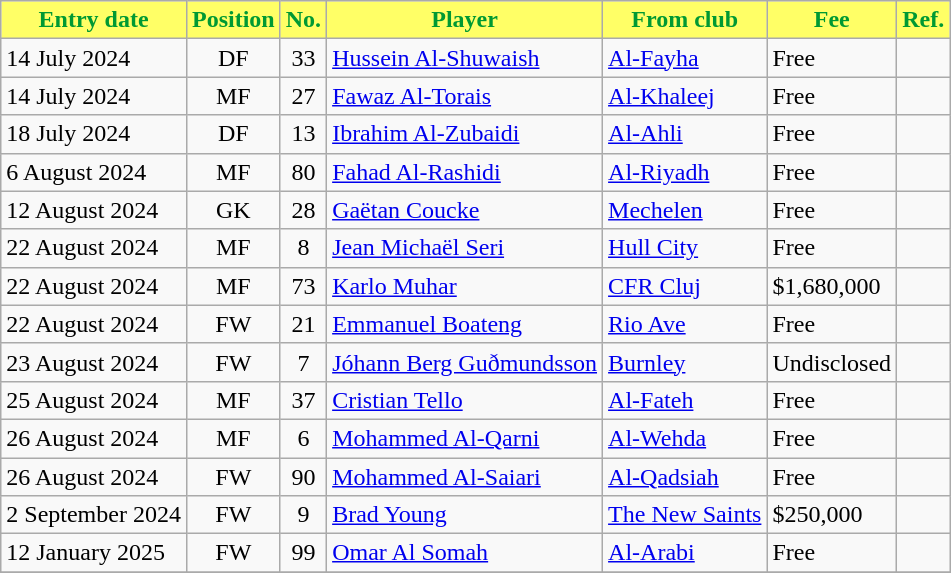<table class="wikitable sortable">
<tr>
<th style="background:#FFFF66; color:#009933;"><strong>Entry date</strong></th>
<th style="background:#FFFF66; color:#009933;"><strong>Position</strong></th>
<th style="background:#FFFF66; color:#009933;"><strong>No.</strong></th>
<th style="background:#FFFF66; color:#009933;"><strong>Player</strong></th>
<th style="background:#FFFF66; color:#009933;"><strong>From club</strong></th>
<th style="background:#FFFF66; color:#009933;"><strong>Fee</strong></th>
<th style="background:#FFFF66; color:#009933;"><strong>Ref.</strong></th>
</tr>
<tr>
<td>14 July 2024</td>
<td style="text-align:center;">DF</td>
<td style="text-align:center;">33</td>
<td style="text-align:left;"> <a href='#'>Hussein Al-Shuwaish</a></td>
<td style="text-align:left;"> <a href='#'>Al-Fayha</a></td>
<td>Free</td>
<td></td>
</tr>
<tr>
<td>14 July 2024</td>
<td style="text-align:center;">MF</td>
<td style="text-align:center;">27</td>
<td style="text-align:left;"> <a href='#'>Fawaz Al-Torais</a></td>
<td style="text-align:left;"> <a href='#'>Al-Khaleej</a></td>
<td>Free</td>
<td></td>
</tr>
<tr>
<td>18 July 2024</td>
<td style="text-align:center;">DF</td>
<td style="text-align:center;">13</td>
<td style="text-align:left;"> <a href='#'>Ibrahim Al-Zubaidi</a></td>
<td style="text-align:left;"> <a href='#'>Al-Ahli</a></td>
<td>Free</td>
<td></td>
</tr>
<tr>
<td>6 August 2024</td>
<td style="text-align:center;">MF</td>
<td style="text-align:center;">80</td>
<td style="text-align:left;"> <a href='#'>Fahad Al-Rashidi</a></td>
<td style="text-align:left;"> <a href='#'>Al-Riyadh</a></td>
<td>Free</td>
<td></td>
</tr>
<tr>
<td>12 August 2024</td>
<td style="text-align:center;">GK</td>
<td style="text-align:center;">28</td>
<td style="text-align:left;"> <a href='#'>Gaëtan Coucke</a></td>
<td style="text-align:left;"> <a href='#'>Mechelen</a></td>
<td>Free</td>
<td></td>
</tr>
<tr>
<td>22 August 2024</td>
<td style="text-align:center;">MF</td>
<td style="text-align:center;">8</td>
<td style="text-align:left;"> <a href='#'>Jean Michaël Seri</a></td>
<td style="text-align:left;"> <a href='#'>Hull City</a></td>
<td>Free</td>
<td></td>
</tr>
<tr>
<td>22 August 2024</td>
<td style="text-align:center;">MF</td>
<td style="text-align:center;">73</td>
<td style="text-align:left;"> <a href='#'>Karlo Muhar</a></td>
<td style="text-align:left;"> <a href='#'>CFR Cluj</a></td>
<td>$1,680,000</td>
<td></td>
</tr>
<tr>
<td>22 August 2024</td>
<td style="text-align:center;">FW</td>
<td style="text-align:center;">21</td>
<td style="text-align:left;"> <a href='#'>Emmanuel Boateng</a></td>
<td style="text-align:left;"> <a href='#'>Rio Ave</a></td>
<td>Free</td>
<td></td>
</tr>
<tr>
<td>23 August 2024</td>
<td style="text-align:center;">FW</td>
<td style="text-align:center;">7</td>
<td style="text-align:left;"> <a href='#'>Jóhann Berg Guðmundsson</a></td>
<td style="text-align:left;"> <a href='#'>Burnley</a></td>
<td>Undisclosed</td>
<td></td>
</tr>
<tr>
<td>25 August 2024</td>
<td style="text-align:center;">MF</td>
<td style="text-align:center;">37</td>
<td style="text-align:left;"> <a href='#'>Cristian Tello</a></td>
<td style="text-align:left;"> <a href='#'>Al-Fateh</a></td>
<td>Free</td>
<td></td>
</tr>
<tr>
<td>26 August 2024</td>
<td style="text-align:center;">MF</td>
<td style="text-align:center;">6</td>
<td style="text-align:left;"> <a href='#'>Mohammed Al-Qarni</a></td>
<td style="text-align:left;"> <a href='#'>Al-Wehda</a></td>
<td>Free</td>
<td></td>
</tr>
<tr>
<td>26 August 2024</td>
<td style="text-align:center;">FW</td>
<td style="text-align:center;">90</td>
<td style="text-align:left;"> <a href='#'>Mohammed Al-Saiari</a></td>
<td style="text-align:left;"> <a href='#'>Al-Qadsiah</a></td>
<td>Free</td>
<td></td>
</tr>
<tr>
<td>2 September 2024</td>
<td style="text-align:center;">FW</td>
<td style="text-align:center;">9</td>
<td style="text-align:left;"> <a href='#'>Brad Young</a></td>
<td style="text-align:left;"> <a href='#'>The New Saints</a></td>
<td>$250,000</td>
<td></td>
</tr>
<tr>
<td>12 January 2025</td>
<td style="text-align:center;">FW</td>
<td style="text-align:center;">99</td>
<td style="text-align:left;"> <a href='#'>Omar Al Somah</a></td>
<td style="text-align:left;"> <a href='#'>Al-Arabi</a></td>
<td>Free</td>
<td></td>
</tr>
<tr>
</tr>
</table>
